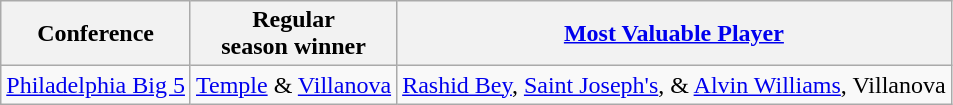<table class="wikitable" style="text-align:center;">
<tr>
<th>Conference</th>
<th>Regular <br> season winner</th>
<th><a href='#'>Most Valuable Player</a></th>
</tr>
<tr>
<td><a href='#'>Philadelphia Big 5</a></td>
<td><a href='#'>Temple</a> & <a href='#'>Villanova</a></td>
<td><a href='#'>Rashid Bey</a>, <a href='#'>Saint Joseph's</a>, & <a href='#'>Alvin Williams</a>, Villanova</td>
</tr>
</table>
